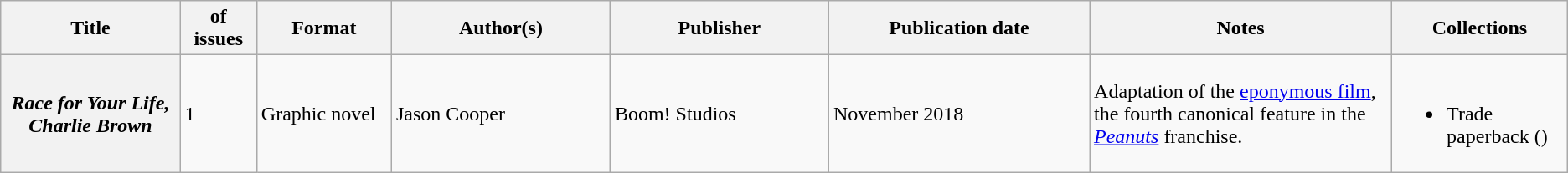<table class="wikitable">
<tr>
<th>Title</th>
<th style="width:40pt"> of issues</th>
<th style="width:75pt">Format</th>
<th style="width:125pt">Author(s)</th>
<th style="width:125pt">Publisher</th>
<th style="width:150pt">Publication date</th>
<th style="width:175pt">Notes</th>
<th>Collections</th>
</tr>
<tr>
<th><em>Race for Your Life, Charlie Brown</em></th>
<td>1</td>
<td>Graphic novel</td>
<td>Jason Cooper</td>
<td>Boom! Studios</td>
<td>November 2018</td>
<td>Adaptation of the <a href='#'>eponymous film</a>, the fourth canonical feature in the <em><a href='#'>Peanuts</a></em> franchise.</td>
<td><br><ul><li>Trade paperback ()</li></ul></td>
</tr>
</table>
